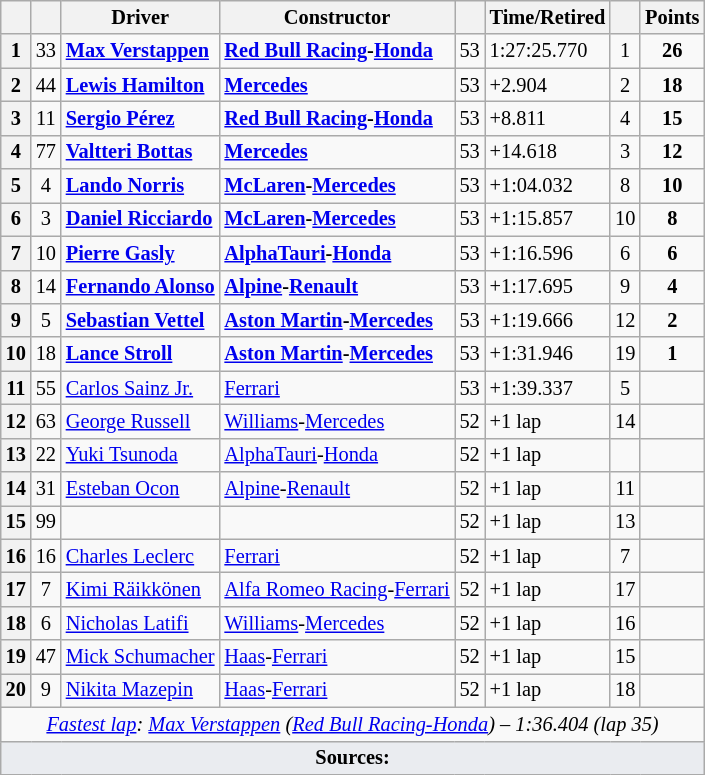<table class="wikitable sortable" style="font-size: 85%;">
<tr>
<th scope="col"></th>
<th scope="col"></th>
<th scope="col">Driver</th>
<th scope="col">Constructor</th>
<th class="unsortable" scope="col"></th>
<th class="unsortable" scope="col">Time/Retired</th>
<th scope="col"></th>
<th scope="col">Points</th>
</tr>
<tr>
<th>1</th>
<td align="center">33</td>
<td data-sort-value="aaa"><strong> <a href='#'>Max Verstappen</a></strong></td>
<td><strong><a href='#'>Red Bull Racing</a>-<a href='#'>Honda</a></strong></td>
<td>53</td>
<td>1:27:25.770</td>
<td align="center">1</td>
<td align="center"><strong>26</strong></td>
</tr>
<tr>
<th>2</th>
<td align="center">44</td>
<td data-sort-value="aaa"><strong> <a href='#'>Lewis Hamilton</a></strong></td>
<td><strong><a href='#'>Mercedes</a></strong></td>
<td>53</td>
<td>+2.904</td>
<td align="center">2</td>
<td align="center"><strong>18</strong></td>
</tr>
<tr>
<th>3</th>
<td align="center">11</td>
<td data-sort-value="aaa"><strong> <a href='#'>Sergio Pérez</a></strong></td>
<td><strong><a href='#'>Red Bull Racing</a>-<a href='#'>Honda</a></strong></td>
<td>53</td>
<td>+8.811</td>
<td align="center">4</td>
<td align="center"><strong>15</strong></td>
</tr>
<tr>
<th>4</th>
<td align="center">77</td>
<td data-sort-value="aaa"><strong> <a href='#'>Valtteri Bottas</a></strong></td>
<td><strong><a href='#'>Mercedes</a></strong></td>
<td>53</td>
<td>+14.618</td>
<td align="center">3</td>
<td align="center"><strong>12</strong></td>
</tr>
<tr>
<th>5</th>
<td align="center">4</td>
<td data-sort-value="aaa"><strong> <a href='#'>Lando Norris</a></strong></td>
<td><strong><a href='#'>McLaren</a>-<a href='#'>Mercedes</a></strong></td>
<td>53</td>
<td>+1:04.032</td>
<td align="center">8</td>
<td align="center"><strong>10</strong></td>
</tr>
<tr>
<th>6</th>
<td align="center">3</td>
<td data-sort-value="aaa"><strong> <a href='#'>Daniel Ricciardo</a></strong></td>
<td><strong><a href='#'>McLaren</a>-<a href='#'>Mercedes</a></strong></td>
<td>53</td>
<td>+1:15.857</td>
<td align="center">10</td>
<td align="center"><strong>8</strong></td>
</tr>
<tr>
<th>7</th>
<td align="center">10</td>
<td data-sort-value="aaa"><strong> <a href='#'>Pierre Gasly</a></strong></td>
<td><strong><a href='#'>AlphaTauri</a>-<a href='#'>Honda</a></strong></td>
<td>53</td>
<td>+1:16.596</td>
<td align="center">6</td>
<td align="center"><strong>6</strong></td>
</tr>
<tr>
<th>8</th>
<td align="center">14</td>
<td data-sort-value="aaa"><strong> <a href='#'>Fernando Alonso</a></strong></td>
<td><strong><a href='#'>Alpine</a>-<a href='#'>Renault</a></strong></td>
<td>53</td>
<td>+1:17.695</td>
<td align="center">9</td>
<td align="center"><strong>4</strong></td>
</tr>
<tr>
<th>9</th>
<td align="center">5</td>
<td data-sort-value="aaa"><strong> <a href='#'>Sebastian Vettel</a></strong></td>
<td><strong><a href='#'>Aston Martin</a>-<a href='#'>Mercedes</a></strong></td>
<td>53</td>
<td>+1:19.666</td>
<td align="center">12</td>
<td align="center"><strong>2</strong></td>
</tr>
<tr>
<th>10</th>
<td align="center">18</td>
<td data-sort-value="aaa"><strong> <a href='#'>Lance Stroll</a></strong></td>
<td><strong><a href='#'>Aston Martin</a>-<a href='#'>Mercedes</a></strong></td>
<td>53</td>
<td>+1:31.946</td>
<td align="center">19</td>
<td align="center"><strong>1</strong></td>
</tr>
<tr>
<th>11</th>
<td align="center">55</td>
<td data-sort-value="aaa"> <a href='#'>Carlos Sainz Jr.</a></td>
<td><a href='#'>Ferrari</a></td>
<td>53</td>
<td>+1:39.337</td>
<td align="center">5</td>
<td></td>
</tr>
<tr>
<th>12</th>
<td align="center">63</td>
<td data-sort-value="aaa"> <a href='#'>George Russell</a></td>
<td><a href='#'>Williams</a>-<a href='#'>Mercedes</a></td>
<td>52</td>
<td>+1 lap</td>
<td align="center">14</td>
<td></td>
</tr>
<tr>
<th>13</th>
<td align="center">22</td>
<td data-sort-value="aaa"> <a href='#'>Yuki Tsunoda</a></td>
<td><a href='#'>AlphaTauri</a>-<a href='#'>Honda</a></td>
<td>52</td>
<td>+1 lap</td>
<td align="center"></td>
<td></td>
</tr>
<tr>
<th>14</th>
<td align="center">31</td>
<td data-sort-value="aaa"> <a href='#'>Esteban Ocon</a></td>
<td><a href='#'>Alpine</a>-<a href='#'>Renault</a></td>
<td>52</td>
<td>+1 lap</td>
<td align="center">11</td>
<td></td>
</tr>
<tr>
<th>15</th>
<td align="center">99</td>
<td data-sort-value="aaa"></td>
<td></td>
<td>52</td>
<td>+1 lap</td>
<td align="center">13</td>
<td></td>
</tr>
<tr>
<th>16</th>
<td align="center">16</td>
<td data-sort-value="aaa"> <a href='#'>Charles Leclerc</a></td>
<td><a href='#'>Ferrari</a></td>
<td>52</td>
<td>+1 lap</td>
<td align="center">7</td>
<td></td>
</tr>
<tr>
<th>17</th>
<td align="center">7</td>
<td data-sort-value="aaa"> <a href='#'>Kimi Räikkönen</a></td>
<td nowrap=""><a href='#'>Alfa Romeo Racing</a>-<a href='#'>Ferrari</a></td>
<td>52</td>
<td>+1 lap</td>
<td align="center">17</td>
<td></td>
</tr>
<tr>
<th>18</th>
<td align="center">6</td>
<td data-sort-value="aaa"> <a href='#'>Nicholas Latifi</a></td>
<td><a href='#'>Williams</a>-<a href='#'>Mercedes</a></td>
<td>52</td>
<td>+1 lap</td>
<td align="center">16</td>
<td></td>
</tr>
<tr>
<th>19</th>
<td align="center">47</td>
<td data-sort-value="aaa"> <a href='#'>Mick Schumacher</a></td>
<td><a href='#'>Haas</a>-<a href='#'>Ferrari</a></td>
<td>52</td>
<td>+1 lap</td>
<td align="center">15</td>
<td></td>
</tr>
<tr>
<th>20</th>
<td align="center">9</td>
<td data-sort-value="aaa"><a href='#'>Nikita Mazepin</a></td>
<td><a href='#'>Haas</a>-<a href='#'>Ferrari</a></td>
<td>52</td>
<td>+1 lap</td>
<td align="center">18</td>
<td></td>
</tr>
<tr class="sortbottom">
<td colspan="8" align="center"><em><a href='#'>Fastest lap</a>:</em>  <em><a href='#'>Max Verstappen</a> (<a href='#'>Red Bull Racing-Honda</a>) – 1:36.404 (lap 35)</em></td>
</tr>
<tr class="sortbottom">
<td colspan="8" style="background-color:#EAECF0;text-align:center"><strong>Sources:</strong></td>
</tr>
</table>
